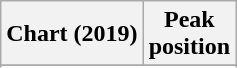<table class="wikitable sortable plainrowheaders" style="text-align:center">
<tr>
<th scope="col">Chart (2019)</th>
<th scope="col">Peak<br>position</th>
</tr>
<tr>
</tr>
<tr>
</tr>
</table>
